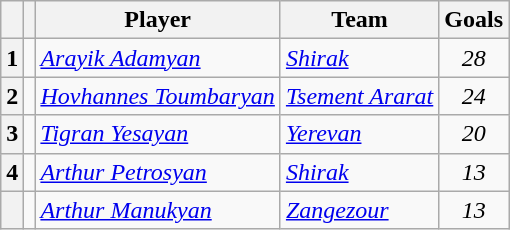<table class="wikitable">
<tr>
<th></th>
<th></th>
<th>Player</th>
<th>Team</th>
<th>Goals</th>
</tr>
<tr>
<th>1</th>
<td></td>
<td><em><a href='#'>Arayik Adamyan</a></em></td>
<td><em><a href='#'>Shirak</a></em></td>
<td align=center><em>28</em></td>
</tr>
<tr>
<th>2</th>
<td></td>
<td><em><a href='#'>Hovhannes Toumbaryan</a></em></td>
<td><em><a href='#'>Tsement Ararat</a></em></td>
<td align=center><em>24</em></td>
</tr>
<tr>
<th>3</th>
<td></td>
<td><em><a href='#'>Tigran Yesayan</a></em></td>
<td><em><a href='#'>Yerevan</a></em></td>
<td align=center><em>20</em></td>
</tr>
<tr>
<th>4</th>
<td></td>
<td><em><a href='#'>Arthur Petrosyan</a></em></td>
<td><em><a href='#'>Shirak</a></em></td>
<td align=center><em>13</em></td>
</tr>
<tr>
<th></th>
<td></td>
<td><em><a href='#'>Arthur Manukyan</a></em></td>
<td><em><a href='#'>Zangezour</a></em></td>
<td align=center><em>13</em></td>
</tr>
</table>
